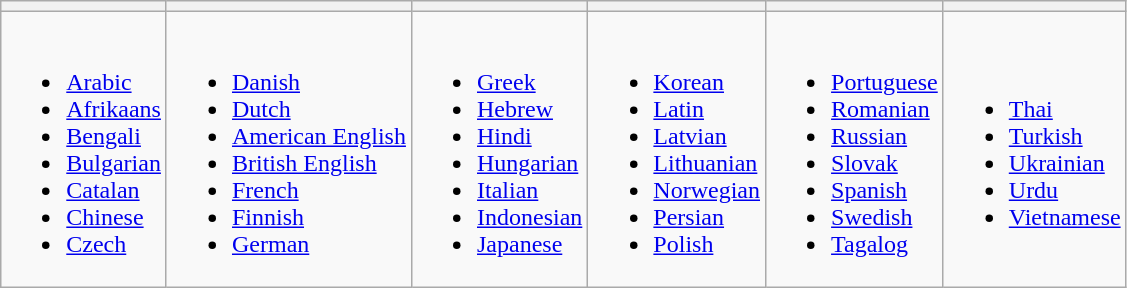<table class="wikitable">
<tr>
<th></th>
<th></th>
<th></th>
<th></th>
<th></th>
<th></th>
</tr>
<tr>
<td><br><ul><li><a href='#'>Arabic</a></li><li><a href='#'>Afrikaans</a></li><li><a href='#'>Bengali</a></li><li><a href='#'>Bulgarian</a></li><li><a href='#'>Catalan</a></li><li><a href='#'>Chinese</a></li><li><a href='#'>Czech</a></li></ul></td>
<td><br><ul><li><a href='#'>Danish</a></li><li><a href='#'>Dutch</a></li><li><a href='#'>American English</a></li><li><a href='#'>British English</a></li><li><a href='#'>French</a></li><li><a href='#'>Finnish</a></li><li><a href='#'>German</a></li></ul></td>
<td><br><ul><li><a href='#'>Greek</a></li><li><a href='#'>Hebrew</a></li><li><a href='#'>Hindi</a></li><li><a href='#'>Hungarian</a></li><li><a href='#'>Italian</a></li><li><a href='#'>Indonesian</a></li><li><a href='#'>Japanese</a></li></ul></td>
<td><br><ul><li><a href='#'>Korean</a></li><li><a href='#'>Latin</a></li><li><a href='#'>Latvian</a></li><li><a href='#'>Lithuanian</a></li><li><a href='#'>Norwegian</a></li><li><a href='#'>Persian</a></li><li><a href='#'>Polish</a></li></ul></td>
<td><br><ul><li><a href='#'>Portuguese</a></li><li><a href='#'>Romanian</a></li><li><a href='#'>Russian</a></li><li><a href='#'>Slovak</a></li><li><a href='#'>Spanish</a></li><li><a href='#'>Swedish</a></li><li><a href='#'>Tagalog</a></li></ul></td>
<td><br><ul><li><a href='#'>Thai</a></li><li><a href='#'>Turkish</a></li><li><a href='#'>Ukrainian</a></li><li><a href='#'>Urdu</a></li><li><a href='#'>Vietnamese</a></li></ul></td>
</tr>
</table>
